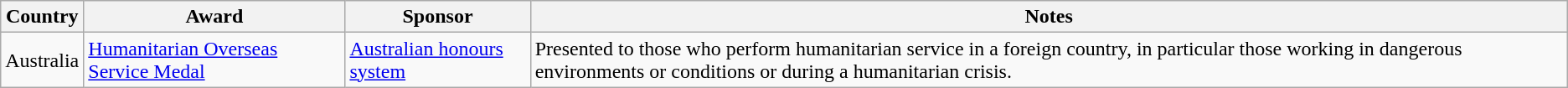<table class="wikitable sortable">
<tr>
<th>Country</th>
<th>Award</th>
<th>Sponsor</th>
<th>Notes</th>
</tr>
<tr>
<td>Australia</td>
<td><a href='#'>Humanitarian Overseas Service Medal</a></td>
<td><a href='#'>Australian honours system</a></td>
<td>Presented to those who perform humanitarian service in a foreign country, in particular those working in dangerous environments or conditions or during a humanitarian crisis.</td>
</tr>
</table>
